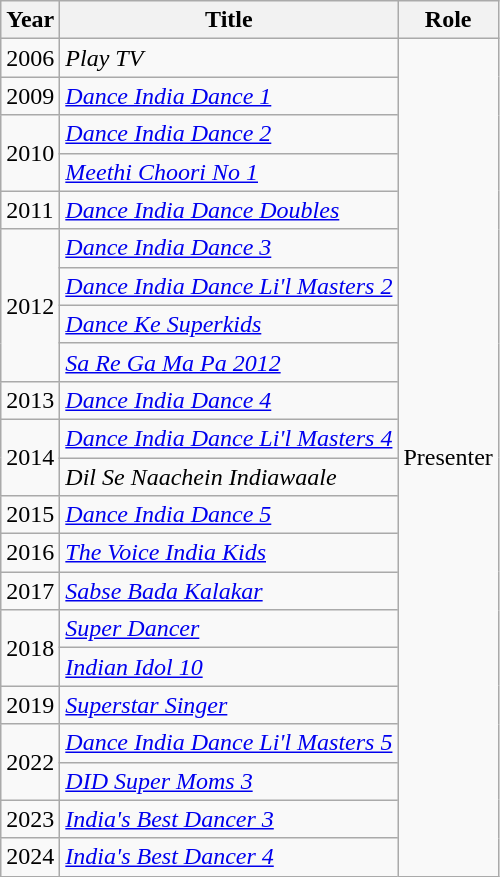<table class="wikitable">
<tr>
<th>Year</th>
<th>Title</th>
<th>Role</th>
</tr>
<tr>
<td>2006</td>
<td><em>Play TV</em></td>
<td rowspan="22">Presenter</td>
</tr>
<tr>
<td>2009</td>
<td><em><a href='#'>Dance India Dance 1</a></em></td>
</tr>
<tr>
<td rowspan="2">2010</td>
<td><em><a href='#'>Dance India Dance 2</a></em></td>
</tr>
<tr>
<td><em><a href='#'>Meethi Choori No 1</a></em></td>
</tr>
<tr>
<td>2011</td>
<td><em><a href='#'>Dance India Dance Doubles</a></em></td>
</tr>
<tr>
<td rowspan="4">2012</td>
<td><em><a href='#'>Dance India Dance 3</a></em></td>
</tr>
<tr>
<td><em><a href='#'>Dance India Dance Li'l Masters 2</a></em></td>
</tr>
<tr>
<td><em><a href='#'>Dance Ke Superkids</a></em></td>
</tr>
<tr>
<td><em><a href='#'>Sa Re Ga Ma Pa 2012</a></em></td>
</tr>
<tr>
<td>2013</td>
<td><em><a href='#'>Dance India Dance 4</a></em></td>
</tr>
<tr>
<td rowspan="2">2014</td>
<td><em><a href='#'>Dance India Dance Li'l Masters 4</a></em></td>
</tr>
<tr>
<td><em>Dil Se Naachein Indiawaale</em></td>
</tr>
<tr>
<td>2015</td>
<td><em><a href='#'>Dance India Dance 5</a></em></td>
</tr>
<tr>
<td>2016</td>
<td><em><a href='#'>The Voice India Kids</a></em></td>
</tr>
<tr>
<td>2017</td>
<td><em><a href='#'>Sabse Bada Kalakar</a></em></td>
</tr>
<tr>
<td rowspan="2">2018</td>
<td><em><a href='#'>Super Dancer</a></em></td>
</tr>
<tr>
<td><em><a href='#'>Indian Idol 10</a></em></td>
</tr>
<tr>
<td>2019</td>
<td><em><a href='#'>Superstar Singer</a></em></td>
</tr>
<tr>
<td rowspan=2>2022</td>
<td><em><a href='#'>Dance India Dance Li'l Masters 5</a></em></td>
</tr>
<tr>
<td><em><a href='#'> DID Super Moms 3</a></em></td>
</tr>
<tr>
<td>2023</td>
<td><a href='#'><em>India's Best Dancer 3</em></a></td>
</tr>
<tr>
<td>2024</td>
<td><em><a href='#'>India's Best Dancer 4</a></em></td>
</tr>
</table>
